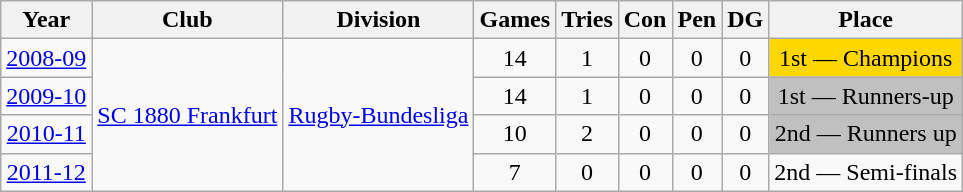<table class="wikitable">
<tr>
<th>Year</th>
<th>Club</th>
<th>Division</th>
<th>Games</th>
<th>Tries</th>
<th>Con</th>
<th>Pen</th>
<th>DG</th>
<th>Place</th>
</tr>
<tr align="center">
<td><a href='#'>2008-09</a></td>
<td rowspan=4><a href='#'>SC 1880 Frankfurt</a></td>
<td rowspan=4><a href='#'>Rugby-Bundesliga</a></td>
<td>14</td>
<td>1</td>
<td>0</td>
<td>0</td>
<td>0</td>
<td bgcolor=gold>1st — Champions</td>
</tr>
<tr align="center">
<td><a href='#'>2009-10</a></td>
<td>14</td>
<td>1</td>
<td>0</td>
<td>0</td>
<td>0</td>
<td bgcolor=silver>1st — Runners-up</td>
</tr>
<tr align="center">
<td><a href='#'>2010-11</a></td>
<td>10</td>
<td>2</td>
<td>0</td>
<td>0</td>
<td>0</td>
<td bgcolor=silver>2nd — Runners up</td>
</tr>
<tr align="center">
<td><a href='#'>2011-12</a></td>
<td>7</td>
<td>0</td>
<td>0</td>
<td>0</td>
<td>0</td>
<td>2nd — Semi-finals</td>
</tr>
</table>
